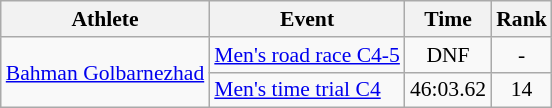<table class="wikitable" style="font-size:90%">
<tr>
<th>Athlete</th>
<th>Event</th>
<th>Time</th>
<th>Rank</th>
</tr>
<tr>
<td rowspan="2"><a href='#'>Bahman Golbarnezhad</a></td>
<td><a href='#'>Men's road race C4-5</a></td>
<td align=center>DNF</td>
<td align=center>-</td>
</tr>
<tr>
<td><a href='#'>Men's time trial C4</a></td>
<td align=center>46:03.62</td>
<td align=center>14</td>
</tr>
</table>
